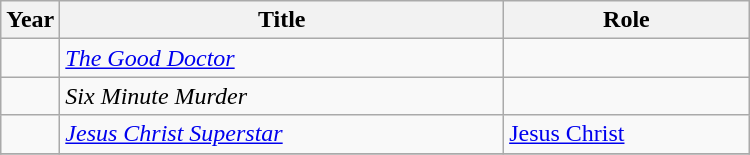<table class="wikitable" style="width:500px">
<tr>
<th width=10>Year</th>
<th>Title</th>
<th>Role</th>
</tr>
<tr>
<td></td>
<td><em><a href='#'>The Good Doctor</a></em></td>
<td></td>
</tr>
<tr>
<td></td>
<td><em>Six Minute Murder</em> </td>
<td></td>
</tr>
<tr>
<td></td>
<td><em><a href='#'>Jesus Christ Superstar</a></em></td>
<td><a href='#'>Jesus Christ</a></td>
</tr>
<tr>
</tr>
</table>
